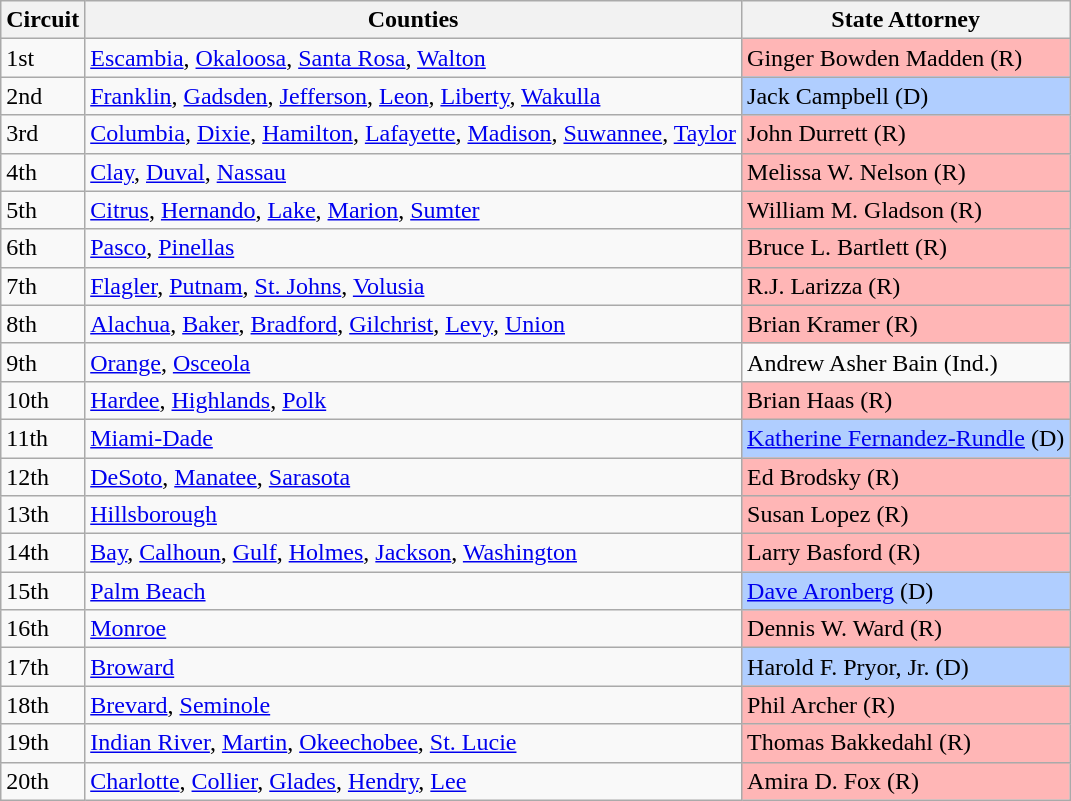<table class="wikitable">
<tr>
<th>Circuit</th>
<th>Counties</th>
<th>State Attorney</th>
</tr>
<tr>
<td>1st</td>
<td><a href='#'>Escambia</a>, <a href='#'>Okaloosa</a>, <a href='#'>Santa Rosa</a>, <a href='#'>Walton</a></td>
<td style="background:#FFB6B6">Ginger Bowden Madden (R)</td>
</tr>
<tr>
<td>2nd</td>
<td><a href='#'>Franklin</a>, <a href='#'>Gadsden</a>, <a href='#'>Jefferson</a>, <a href='#'>Leon</a>, <a href='#'>Liberty</a>, <a href='#'>Wakulla</a></td>
<td style="background:#B0CEFF">Jack Campbell (D)</td>
</tr>
<tr>
<td>3rd</td>
<td><a href='#'>Columbia</a>, <a href='#'>Dixie</a>, <a href='#'>Hamilton</a>, <a href='#'>Lafayette</a>, <a href='#'>Madison</a>, <a href='#'>Suwannee</a>, <a href='#'>Taylor</a></td>
<td style="background:#FFB6B6">John Durrett (R)</td>
</tr>
<tr>
<td>4th</td>
<td><a href='#'>Clay</a>, <a href='#'>Duval</a>, <a href='#'>Nassau</a></td>
<td style="background:#FFB6B6">Melissa W. Nelson (R)</td>
</tr>
<tr>
<td>5th</td>
<td><a href='#'>Citrus</a>, <a href='#'>Hernando</a>, <a href='#'>Lake</a>, <a href='#'>Marion</a>, <a href='#'>Sumter</a></td>
<td style="background:#FFB6B6">William M. Gladson (R)</td>
</tr>
<tr>
<td>6th</td>
<td><a href='#'>Pasco</a>, <a href='#'>Pinellas</a></td>
<td style="background:#FFB6B6">Bruce L. Bartlett (R)</td>
</tr>
<tr>
<td>7th</td>
<td><a href='#'>Flagler</a>, <a href='#'>Putnam</a>, <a href='#'>St. Johns</a>, <a href='#'>Volusia</a></td>
<td style="background:#FFB6B6">R.J. Larizza (R)</td>
</tr>
<tr>
<td>8th</td>
<td><a href='#'>Alachua</a>, <a href='#'>Baker</a>, <a href='#'>Bradford</a>, <a href='#'>Gilchrist</a>, <a href='#'>Levy</a>, <a href='#'>Union</a></td>
<td style="background:#FFB6B6">Brian Kramer (R)</td>
</tr>
<tr>
<td>9th</td>
<td><a href='#'>Orange</a>, <a href='#'>Osceola</a></td>
<td>Andrew Asher Bain (Ind.)</td>
</tr>
<tr>
<td>10th</td>
<td><a href='#'>Hardee</a>, <a href='#'>Highlands</a>, <a href='#'>Polk</a></td>
<td style="background:#FFB6B6">Brian Haas (R)</td>
</tr>
<tr>
<td>11th</td>
<td><a href='#'>Miami-Dade</a></td>
<td style="background:#B0CEFF"><a href='#'>Katherine Fernandez-Rundle</a> (D)</td>
</tr>
<tr>
<td>12th</td>
<td><a href='#'>DeSoto</a>, <a href='#'>Manatee</a>, <a href='#'>Sarasota</a></td>
<td style="background:#FFB6B6">Ed Brodsky (R)</td>
</tr>
<tr>
<td>13th</td>
<td><a href='#'>Hillsborough</a></td>
<td style="background:#FFB6B6">Susan Lopez (R)</td>
</tr>
<tr>
<td>14th</td>
<td><a href='#'>Bay</a>, <a href='#'>Calhoun</a>, <a href='#'>Gulf</a>, <a href='#'>Holmes</a>, <a href='#'>Jackson</a>, <a href='#'>Washington</a></td>
<td style="background:#FFB6B6">Larry Basford (R)</td>
</tr>
<tr>
<td>15th</td>
<td><a href='#'>Palm Beach</a></td>
<td style="background:#B0CEFF"><a href='#'>Dave Aronberg</a> (D)</td>
</tr>
<tr>
<td>16th</td>
<td><a href='#'>Monroe</a></td>
<td style="background:#FFB6B6">Dennis W. Ward (R)</td>
</tr>
<tr>
<td>17th</td>
<td><a href='#'>Broward</a></td>
<td style="background:#B0CEFF">Harold F. Pryor, Jr. (D)</td>
</tr>
<tr>
<td>18th</td>
<td><a href='#'>Brevard</a>, <a href='#'>Seminole</a></td>
<td style="background:#FFB6B6">Phil Archer (R)</td>
</tr>
<tr>
<td>19th</td>
<td><a href='#'>Indian River</a>, <a href='#'>Martin</a>, <a href='#'>Okeechobee</a>, <a href='#'>St. Lucie</a></td>
<td style="background:#FFB6B6">Thomas Bakkedahl (R)</td>
</tr>
<tr>
<td>20th</td>
<td><a href='#'>Charlotte</a>, <a href='#'>Collier</a>, <a href='#'>Glades</a>, <a href='#'>Hendry</a>, <a href='#'>Lee</a></td>
<td style="background:#FFB6B6">Amira D. Fox (R)</td>
</tr>
</table>
